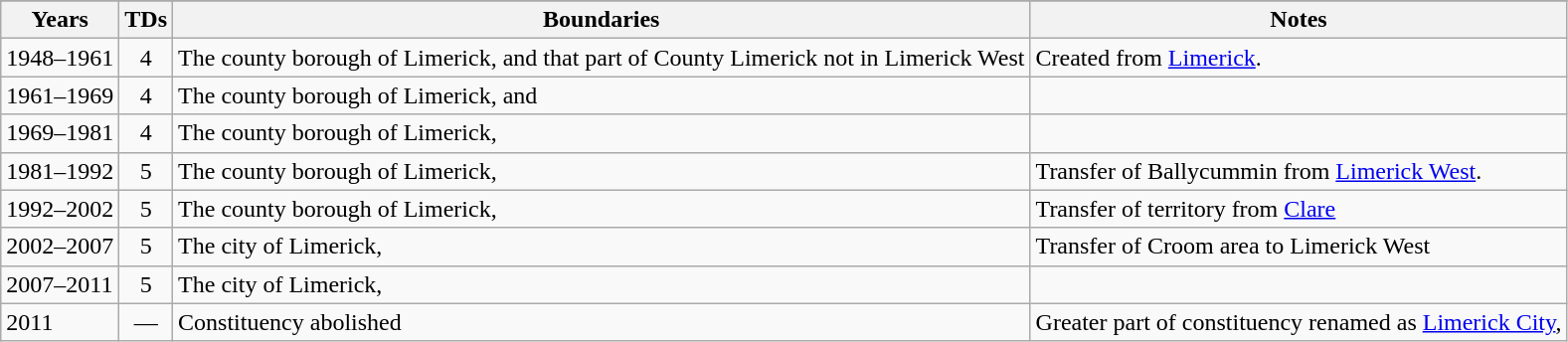<table class="wikitable">
<tr>
</tr>
<tr>
<th>Years</th>
<th>TDs</th>
<th>Boundaries</th>
<th>Notes</th>
</tr>
<tr style="vertical-align:top">
<td>1948–1961</td>
<td style="text-align:center">4</td>
<td>The county borough of Limerick, and that part of County Limerick not in Limerick West</td>
<td>Created from <a href='#'>Limerick</a>.</td>
</tr>
<tr style="vertical-align:top">
<td>1961–1969</td>
<td style="text-align:center">4</td>
<td>The county borough of Limerick, and </td>
<td></td>
</tr>
<tr style="vertical-align:top">
<td>1969–1981</td>
<td style="text-align:center">4</td>
<td>The county borough of Limerick, </td>
<td></td>
</tr>
<tr style="vertical-align:top">
<td>1981–1992</td>
<td style="text-align:center">5</td>
<td>The county borough of Limerick, </td>
<td>Transfer of Ballycummin from <a href='#'>Limerick West</a>.</td>
</tr>
<tr style="vertical-align:top">
<td>1992–2002</td>
<td style="text-align:center">5</td>
<td>The county borough of Limerick, <br></td>
<td>Transfer of territory from <a href='#'>Clare</a></td>
</tr>
<tr style="vertical-align:top">
<td>2002–2007</td>
<td style="text-align:center">5</td>
<td>The city of Limerick, <br></td>
<td>Transfer of Croom area to Limerick West</td>
</tr>
<tr style="vertical-align:top">
<td>2007–2011</td>
<td style="text-align:center">5</td>
<td>The city of Limerick, <br></td>
<td><br></td>
</tr>
<tr style="vertical-align:top">
<td>2011</td>
<td style="text-align:center">—</td>
<td>Constituency abolished</td>
<td>Greater part of constituency renamed as <a href='#'>Limerick City</a>,</td>
</tr>
</table>
